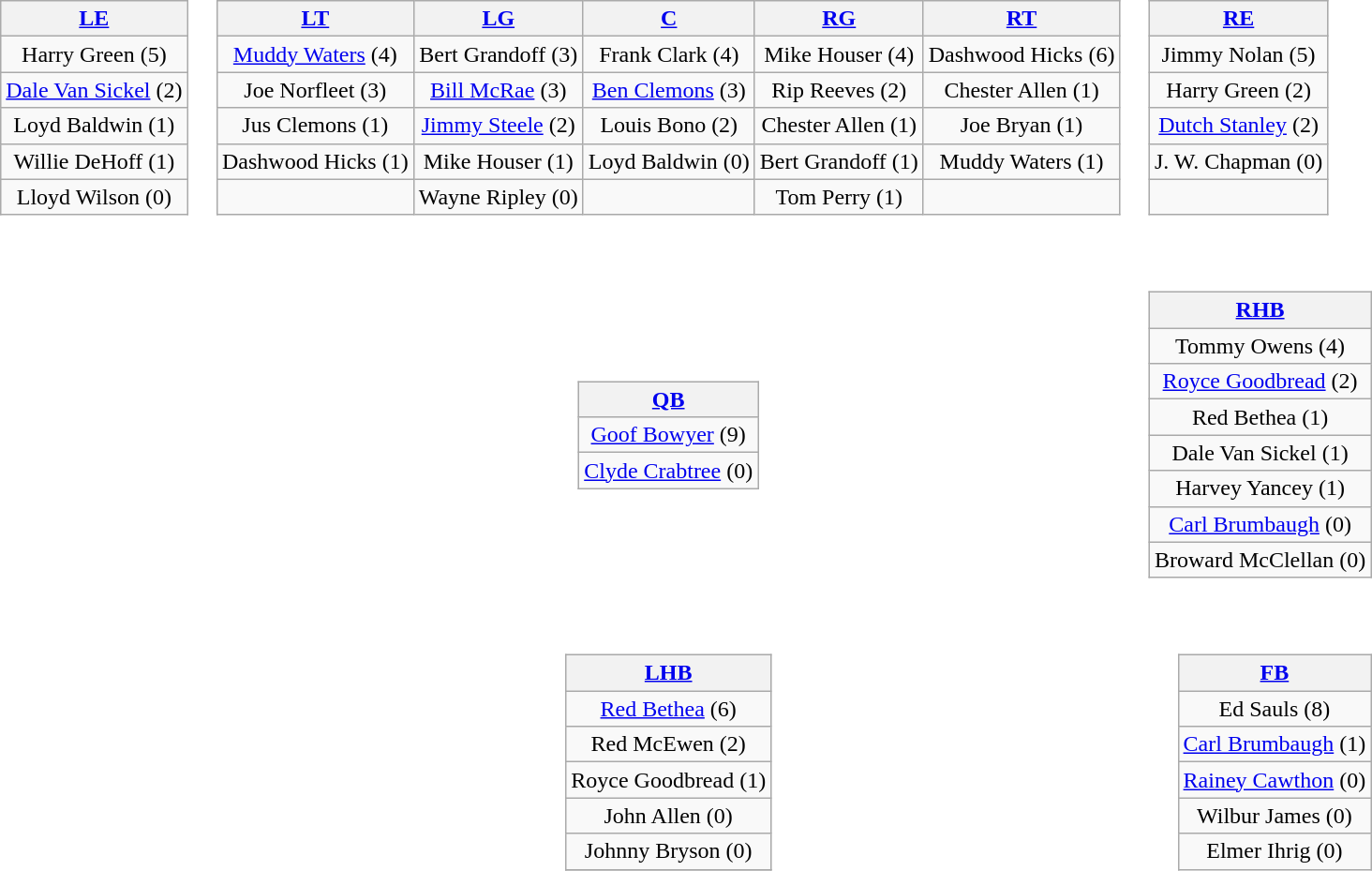<table>
<tr>
<td style="text-align:center;"><br><table style="width:100%">
<tr>
<td align="left"><br><table class="wikitable" style="text-align:center">
<tr>
<th><a href='#'>LE</a></th>
</tr>
<tr>
<td>Harry Green (5)</td>
</tr>
<tr>
<td><a href='#'>Dale Van Sickel</a> (2)</td>
</tr>
<tr>
<td>Loyd Baldwin (1)</td>
</tr>
<tr>
<td>Willie DeHoff (1)</td>
</tr>
<tr>
<td>Lloyd Wilson (0)</td>
</tr>
</table>
</td>
<td><br><table class="wikitable" style="text-align:center">
<tr>
<th><a href='#'>LT</a></th>
<th><a href='#'>LG</a></th>
<th><a href='#'>C</a></th>
<th><a href='#'>RG</a></th>
<th><a href='#'>RT</a></th>
</tr>
<tr>
<td><a href='#'>Muddy Waters</a> (4)</td>
<td>Bert Grandoff (3)</td>
<td>Frank Clark (4)</td>
<td>Mike Houser (4)</td>
<td>Dashwood Hicks (6)</td>
</tr>
<tr>
<td>Joe Norfleet (3)</td>
<td><a href='#'>Bill McRae</a> (3)</td>
<td><a href='#'>Ben Clemons</a> (3)</td>
<td>Rip Reeves (2)</td>
<td>Chester Allen (1)</td>
</tr>
<tr>
<td>Jus Clemons (1)</td>
<td><a href='#'>Jimmy Steele</a> (2)</td>
<td>Louis Bono (2)</td>
<td>Chester Allen (1)</td>
<td>Joe Bryan (1)</td>
</tr>
<tr>
<td>Dashwood Hicks (1)</td>
<td>Mike Houser (1)</td>
<td>Loyd Baldwin (0)</td>
<td>Bert Grandoff (1)</td>
<td>Muddy Waters (1)</td>
</tr>
<tr>
<td></td>
<td>Wayne Ripley (0)</td>
<td></td>
<td>Tom Perry (1)</td>
<td></td>
</tr>
</table>
</td>
<td><br><table class="wikitable" style="text-align:center">
<tr>
<th><a href='#'>RE</a></th>
</tr>
<tr>
<td>Jimmy Nolan (5)</td>
</tr>
<tr>
<td>Harry Green (2)</td>
</tr>
<tr>
<td><a href='#'>Dutch Stanley</a> (2)</td>
</tr>
<tr>
<td>J. W. Chapman (0)</td>
</tr>
<tr>
<td> </td>
</tr>
</table>
</td>
</tr>
<tr>
<td></td>
<td align="center"><br><table class="wikitable" style="text-align:center">
<tr>
<th><a href='#'>QB</a></th>
</tr>
<tr>
<td><a href='#'>Goof Bowyer</a> (9)</td>
</tr>
<tr>
<td><a href='#'>Clyde Crabtree</a> (0)</td>
</tr>
</table>
</td>
<td align="right"><br><table class="wikitable" style="text-align:center">
<tr>
<th><a href='#'>RHB</a></th>
</tr>
<tr>
<td>Tommy Owens (4)</td>
</tr>
<tr>
<td><a href='#'>Royce Goodbread</a> (2)</td>
</tr>
<tr>
<td>Red Bethea (1)</td>
</tr>
<tr>
<td>Dale Van Sickel (1)</td>
</tr>
<tr>
<td>Harvey Yancey (1)</td>
</tr>
<tr>
<td><a href='#'>Carl Brumbaugh</a> (0)</td>
</tr>
<tr>
<td>Broward McClellan (0)</td>
</tr>
</table>
</td>
</tr>
<tr>
<td></td>
<td align="center"><br><table class="wikitable" style="text-align:center">
<tr>
<th><a href='#'>LHB</a></th>
</tr>
<tr>
<td><a href='#'>Red Bethea</a> (6)</td>
</tr>
<tr>
<td>Red McEwen (2)</td>
</tr>
<tr>
<td>Royce Goodbread (1)</td>
</tr>
<tr>
<td>John Allen (0)</td>
</tr>
<tr>
<td>Johnny Bryson (0)</td>
</tr>
<tr>
</tr>
</table>
</td>
<td align="right"><br><table class="wikitable" style="text-align:center">
<tr>
<th><a href='#'>FB</a></th>
</tr>
<tr>
<td>Ed Sauls (8)</td>
</tr>
<tr>
<td><a href='#'>Carl Brumbaugh</a> (1)</td>
</tr>
<tr>
<td><a href='#'>Rainey Cawthon</a> (0)</td>
</tr>
<tr>
<td>Wilbur James (0)</td>
</tr>
<tr>
<td>Elmer Ihrig (0)</td>
</tr>
</table>
</td>
</tr>
<tr>
<td style="height:3em"></td>
</tr>
<tr>
<td style="text-align:center;"></td>
</tr>
</table>
</td>
</tr>
</table>
